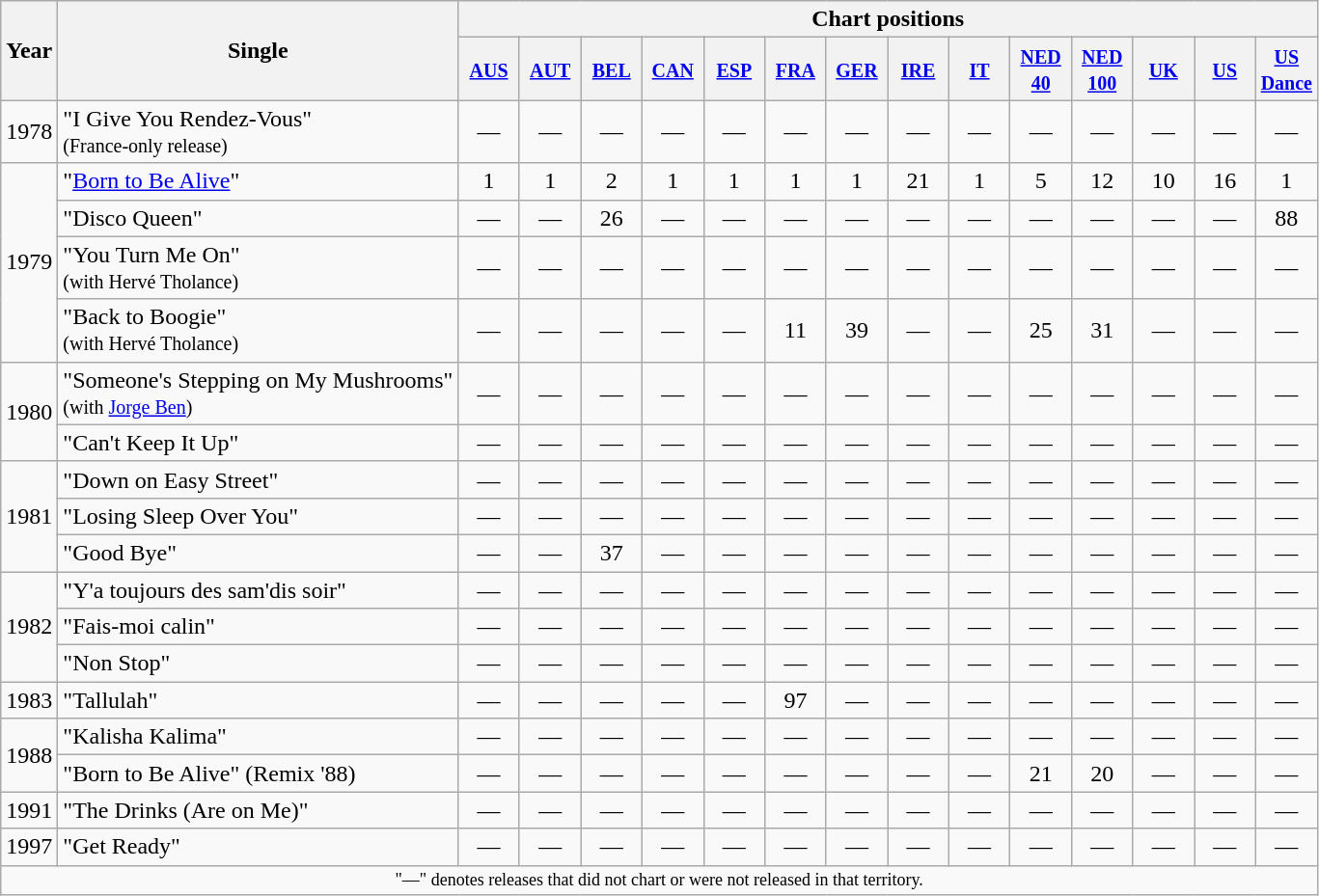<table class="wikitable">
<tr>
<th rowspan="2">Year</th>
<th rowspan="2">Single</th>
<th colspan="14">Chart positions</th>
</tr>
<tr>
<th width="35"><small><a href='#'>AUS</a></small><br></th>
<th width="35"><small><a href='#'>AUT</a></small><br></th>
<th width="35"><small><a href='#'>BEL</a></small><br></th>
<th width="35"><small><a href='#'>CAN</a></small><br></th>
<th width="35"><small><a href='#'>ESP</a></small><br></th>
<th width="35"><small><a href='#'>FRA</a></small><br></th>
<th width="35"><small><a href='#'>GER</a></small><br></th>
<th width="35"><small><a href='#'>IRE</a></small><br></th>
<th width="35"><small><a href='#'>IT</a></small><br></th>
<th width="35"><small><a href='#'>NED 40</a></small><br></th>
<th width="35"><small><a href='#'>NED 100</a></small><br></th>
<th width="35"><small><a href='#'>UK</a></small><br></th>
<th width="35"><small><a href='#'>US</a></small><br></th>
<th width="35"><small><a href='#'>US Dance</a></small><br></th>
</tr>
<tr>
<td>1978</td>
<td>"I Give You Rendez-Vous" <br><small>(France-only release)</small></td>
<td style="text-align:center;">—</td>
<td style="text-align:center;">—</td>
<td style="text-align:center;">—</td>
<td style="text-align:center;">—</td>
<td style="text-align:center;">—</td>
<td style="text-align:center;">—</td>
<td style="text-align:center;">—</td>
<td style="text-align:center;">—</td>
<td style="text-align:center;">—</td>
<td style="text-align:center;">—</td>
<td style="text-align:center;">—</td>
<td style="text-align:center;">—</td>
<td style="text-align:center;">—</td>
<td style="text-align:center;">—</td>
</tr>
<tr>
<td rowspan="4">1979</td>
<td>"<a href='#'>Born to Be Alive</a>"</td>
<td style="text-align:center;">1</td>
<td style="text-align:center;">1</td>
<td style="text-align:center;">2</td>
<td style="text-align:center;">1</td>
<td style="text-align:center;">1</td>
<td style="text-align:center;">1</td>
<td style="text-align:center;">1</td>
<td style="text-align:center;">21</td>
<td style="text-align:center;">1</td>
<td style="text-align:center;">5</td>
<td style="text-align:center;">12</td>
<td style="text-align:center;">10</td>
<td style="text-align:center;">16</td>
<td style="text-align:center;">1</td>
</tr>
<tr>
<td>"Disco Queen"</td>
<td style="text-align:center;">—</td>
<td style="text-align:center;">—</td>
<td style="text-align:center;">26</td>
<td style="text-align:center;">—</td>
<td style="text-align:center;">—</td>
<td style="text-align:center;">—</td>
<td style="text-align:center;">—</td>
<td style="text-align:center;">—</td>
<td style="text-align:center;">—</td>
<td style="text-align:center;">—</td>
<td style="text-align:center;">—</td>
<td style="text-align:center;">—</td>
<td style="text-align:center;">—</td>
<td style="text-align:center;">88</td>
</tr>
<tr>
<td>"You Turn Me On" <br><small>(with Hervé Tholance)</small></td>
<td style="text-align:center;">—</td>
<td style="text-align:center;">—</td>
<td style="text-align:center;">—</td>
<td style="text-align:center;">—</td>
<td style="text-align:center;">—</td>
<td style="text-align:center;">—</td>
<td style="text-align:center;">—</td>
<td style="text-align:center;">—</td>
<td style="text-align:center;">—</td>
<td style="text-align:center;">—</td>
<td style="text-align:center;">—</td>
<td style="text-align:center;">—</td>
<td style="text-align:center;">—</td>
<td style="text-align:center;">—</td>
</tr>
<tr>
<td>"Back to Boogie" <br><small>(with Hervé Tholance)</small></td>
<td style="text-align:center;">—</td>
<td style="text-align:center;">—</td>
<td style="text-align:center;">—</td>
<td style="text-align:center;">—</td>
<td style="text-align:center;">—</td>
<td style="text-align:center;">11</td>
<td style="text-align:center;">39</td>
<td style="text-align:center;">—</td>
<td style="text-align:center;">—</td>
<td style="text-align:center;">25</td>
<td style="text-align:center;">31</td>
<td style="text-align:center;">—</td>
<td style="text-align:center;">—</td>
<td style="text-align:center;">—</td>
</tr>
<tr>
<td rowspan="2">1980</td>
<td>"Someone's Stepping on My Mushrooms" <br><small>(with <a href='#'>Jorge Ben</a>)</small></td>
<td style="text-align:center;">—</td>
<td style="text-align:center;">—</td>
<td style="text-align:center;">—</td>
<td style="text-align:center;">—</td>
<td style="text-align:center;">—</td>
<td style="text-align:center;">—</td>
<td style="text-align:center;">—</td>
<td style="text-align:center;">—</td>
<td style="text-align:center;">—</td>
<td style="text-align:center;">—</td>
<td style="text-align:center;">—</td>
<td style="text-align:center;">—</td>
<td style="text-align:center;">—</td>
<td style="text-align:center;">—</td>
</tr>
<tr>
<td>"Can't Keep It Up"</td>
<td style="text-align:center;">—</td>
<td style="text-align:center;">—</td>
<td style="text-align:center;">—</td>
<td style="text-align:center;">—</td>
<td style="text-align:center;">—</td>
<td style="text-align:center;">—</td>
<td style="text-align:center;">—</td>
<td style="text-align:center;">—</td>
<td style="text-align:center;">—</td>
<td style="text-align:center;">—</td>
<td style="text-align:center;">—</td>
<td style="text-align:center;">—</td>
<td style="text-align:center;">—</td>
<td style="text-align:center;">—</td>
</tr>
<tr>
<td rowspan="3">1981</td>
<td>"Down on Easy Street"</td>
<td style="text-align:center;">—</td>
<td style="text-align:center;">—</td>
<td style="text-align:center;">—</td>
<td style="text-align:center;">—</td>
<td style="text-align:center;">—</td>
<td style="text-align:center;">—</td>
<td style="text-align:center;">—</td>
<td style="text-align:center;">—</td>
<td style="text-align:center;">—</td>
<td style="text-align:center;">—</td>
<td style="text-align:center;">—</td>
<td style="text-align:center;">—</td>
<td style="text-align:center;">—</td>
<td style="text-align:center;">—</td>
</tr>
<tr>
<td>"Losing Sleep Over You"</td>
<td style="text-align:center;">—</td>
<td style="text-align:center;">—</td>
<td style="text-align:center;">—</td>
<td style="text-align:center;">—</td>
<td style="text-align:center;">—</td>
<td style="text-align:center;">—</td>
<td style="text-align:center;">—</td>
<td style="text-align:center;">—</td>
<td style="text-align:center;">—</td>
<td style="text-align:center;">—</td>
<td style="text-align:center;">—</td>
<td style="text-align:center;">—</td>
<td style="text-align:center;">—</td>
<td style="text-align:center;">—</td>
</tr>
<tr>
<td>"Good Bye"</td>
<td style="text-align:center;">—</td>
<td style="text-align:center;">—</td>
<td style="text-align:center;">37</td>
<td style="text-align:center;">—</td>
<td style="text-align:center;">—</td>
<td style="text-align:center;">—</td>
<td style="text-align:center;">—</td>
<td style="text-align:center;">—</td>
<td style="text-align:center;">—</td>
<td style="text-align:center;">—</td>
<td style="text-align:center;">—</td>
<td style="text-align:center;">—</td>
<td style="text-align:center;">—</td>
<td style="text-align:center;">—</td>
</tr>
<tr>
<td rowspan="3">1982</td>
<td>"Y'a toujours des sam'dis soir"</td>
<td style="text-align:center;">—</td>
<td style="text-align:center;">—</td>
<td style="text-align:center;">—</td>
<td style="text-align:center;">—</td>
<td style="text-align:center;">—</td>
<td style="text-align:center;">—</td>
<td style="text-align:center;">—</td>
<td style="text-align:center;">—</td>
<td style="text-align:center;">—</td>
<td style="text-align:center;">—</td>
<td style="text-align:center;">—</td>
<td style="text-align:center;">—</td>
<td style="text-align:center;">—</td>
<td style="text-align:center;">—</td>
</tr>
<tr>
<td>"Fais-moi calin"</td>
<td style="text-align:center;">—</td>
<td style="text-align:center;">—</td>
<td style="text-align:center;">—</td>
<td style="text-align:center;">—</td>
<td style="text-align:center;">—</td>
<td style="text-align:center;">—</td>
<td style="text-align:center;">—</td>
<td style="text-align:center;">—</td>
<td style="text-align:center;">—</td>
<td style="text-align:center;">—</td>
<td style="text-align:center;">—</td>
<td style="text-align:center;">—</td>
<td style="text-align:center;">—</td>
<td style="text-align:center;">—</td>
</tr>
<tr>
<td>"Non Stop"</td>
<td style="text-align:center;">—</td>
<td style="text-align:center;">—</td>
<td style="text-align:center;">—</td>
<td style="text-align:center;">—</td>
<td style="text-align:center;">—</td>
<td style="text-align:center;">—</td>
<td style="text-align:center;">—</td>
<td style="text-align:center;">—</td>
<td style="text-align:center;">—</td>
<td style="text-align:center;">—</td>
<td style="text-align:center;">—</td>
<td style="text-align:center;">—</td>
<td style="text-align:center;">—</td>
<td style="text-align:center;">—</td>
</tr>
<tr>
<td>1983</td>
<td>"Tallulah"</td>
<td style="text-align:center;">—</td>
<td style="text-align:center;">—</td>
<td style="text-align:center;">—</td>
<td style="text-align:center;">—</td>
<td style="text-align:center;">—</td>
<td style="text-align:center;">97</td>
<td style="text-align:center;">—</td>
<td style="text-align:center;">—</td>
<td style="text-align:center;">—</td>
<td style="text-align:center;">—</td>
<td style="text-align:center;">—</td>
<td style="text-align:center;">—</td>
<td style="text-align:center;">—</td>
<td style="text-align:center;">—</td>
</tr>
<tr>
<td rowspan="2">1988</td>
<td>"Kalisha Kalima"</td>
<td style="text-align:center;">—</td>
<td style="text-align:center;">—</td>
<td style="text-align:center;">—</td>
<td style="text-align:center;">—</td>
<td style="text-align:center;">—</td>
<td style="text-align:center;">—</td>
<td style="text-align:center;">—</td>
<td style="text-align:center;">—</td>
<td style="text-align:center;">—</td>
<td style="text-align:center;">—</td>
<td style="text-align:center;">—</td>
<td style="text-align:center;">—</td>
<td style="text-align:center;">—</td>
<td style="text-align:center;">—</td>
</tr>
<tr>
<td>"Born to Be Alive" (Remix '88)</td>
<td style="text-align:center;">—</td>
<td style="text-align:center;">—</td>
<td style="text-align:center;">—</td>
<td style="text-align:center;">—</td>
<td style="text-align:center;">—</td>
<td style="text-align:center;">—</td>
<td style="text-align:center;">—</td>
<td style="text-align:center;">—</td>
<td style="text-align:center;">—</td>
<td style="text-align:center;">21</td>
<td style="text-align:center;">20</td>
<td style="text-align:center;">—</td>
<td style="text-align:center;">—</td>
<td style="text-align:center;">—</td>
</tr>
<tr>
<td>1991</td>
<td>"The Drinks (Are on Me)"</td>
<td style="text-align:center;">—</td>
<td style="text-align:center;">—</td>
<td style="text-align:center;">—</td>
<td style="text-align:center;">—</td>
<td style="text-align:center;">—</td>
<td style="text-align:center;">—</td>
<td style="text-align:center;">—</td>
<td style="text-align:center;">—</td>
<td style="text-align:center;">—</td>
<td style="text-align:center;">—</td>
<td style="text-align:center;">—</td>
<td style="text-align:center;">—</td>
<td style="text-align:center;">—</td>
<td style="text-align:center;">—</td>
</tr>
<tr>
<td>1997</td>
<td>"Get Ready"</td>
<td style="text-align:center;">—</td>
<td style="text-align:center;">—</td>
<td style="text-align:center;">—</td>
<td style="text-align:center;">—</td>
<td style="text-align:center;">—</td>
<td style="text-align:center;">—</td>
<td style="text-align:center;">—</td>
<td style="text-align:center;">—</td>
<td style="text-align:center;">—</td>
<td style="text-align:center;">—</td>
<td style="text-align:center;">—</td>
<td style="text-align:center;">—</td>
<td style="text-align:center;">—</td>
<td style="text-align:center;">—</td>
</tr>
<tr>
<td colspan="17" style="text-align:center; font-size:9pt;">"—" denotes releases that did not chart or were not released in that territory.</td>
</tr>
</table>
